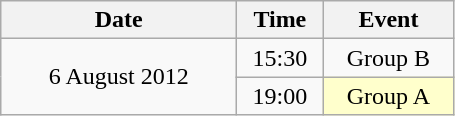<table class = "wikitable" style="text-align:center;">
<tr>
<th width=150>Date</th>
<th width=50>Time</th>
<th width=80>Event</th>
</tr>
<tr>
<td rowspan=2>6 August 2012</td>
<td>15:30</td>
<td>Group B</td>
</tr>
<tr>
<td>19:00</td>
<td bgcolor=ffffcc>Group A</td>
</tr>
</table>
